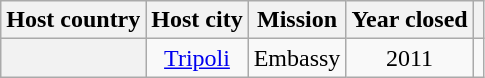<table class="wikitable plainrowheaders" style="text-align:center;">
<tr>
<th scope="col">Host country</th>
<th scope="col">Host city</th>
<th scope="col">Mission</th>
<th scope="col">Year closed</th>
<th scope="col"></th>
</tr>
<tr>
<th scope="row"></th>
<td><a href='#'>Tripoli</a></td>
<td>Embassy</td>
<td>2011</td>
<td></td>
</tr>
</table>
